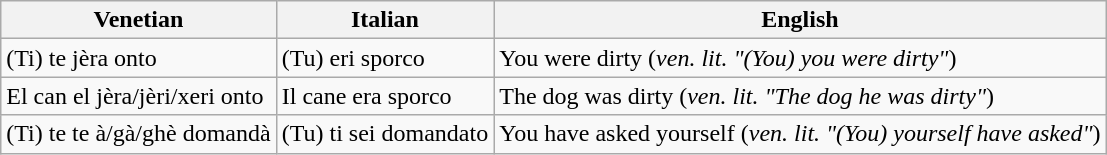<table class="wikitable">
<tr>
<th>Venetian</th>
<th>Italian</th>
<th>English</th>
</tr>
<tr>
<td>(Ti) te jèra onto</td>
<td>(Tu) eri sporco</td>
<td>You were dirty (<em>ven. lit. "(You) you were dirty"</em>)</td>
</tr>
<tr>
<td>El can el jèra/jèri/xeri onto</td>
<td>Il cane era sporco</td>
<td>The dog was dirty (<em>ven. lit. "The dog he was dirty"</em>)</td>
</tr>
<tr>
<td>(Ti) te te à/gà/ghè domandà</td>
<td>(Tu) ti sei domandato</td>
<td>You have asked yourself (<em>ven. lit. "(You) yourself have asked"</em>)</td>
</tr>
</table>
